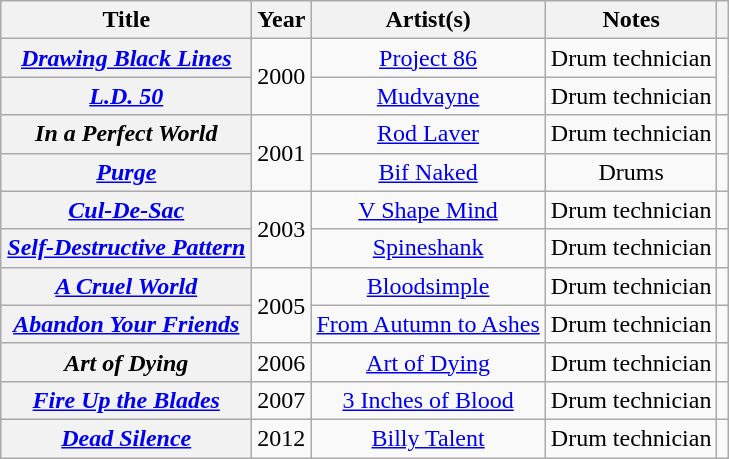<table class="wikitable plainrowheaders" style="text-align:center">
<tr>
<th scope="col" style="width:10em;">Title</th>
<th scope="col" style="width:1em;">Year</th>
<th scope="col">Artist(s)</th>
<th scope="col">Notes</th>
<th scope="col"></th>
</tr>
<tr>
<th scope="row"><em><a href='#'>Drawing Black Lines</a></em></th>
<td rowspan="2">2000</td>
<td><a href='#'>Project 86</a></td>
<td>Drum technician</td>
<td rowspan="2"></td>
</tr>
<tr>
<th scope="row"><em><a href='#'>L.D. 50</a></em></th>
<td><a href='#'>Mudvayne</a></td>
<td>Drum technician</td>
</tr>
<tr>
<th scope="row"><em>In a Perfect World</em></th>
<td rowspan="2">2001</td>
<td><a href='#'>Rod Laver</a></td>
<td>Drum technician</td>
<td></td>
</tr>
<tr>
<th scope="row"><em><a href='#'>Purge</a></em></th>
<td><a href='#'>Bif Naked</a></td>
<td>Drums</td>
<td></td>
</tr>
<tr>
<th scope="row"><em><a href='#'>Cul-De-Sac</a></em></th>
<td rowspan="2">2003</td>
<td><a href='#'>V Shape Mind</a></td>
<td>Drum technician</td>
<td></td>
</tr>
<tr>
<th scope="row"><em><a href='#'>Self-Destructive Pattern</a></em></th>
<td><a href='#'>Spineshank</a></td>
<td>Drum technician</td>
<td></td>
</tr>
<tr>
<th scope="row"><em><a href='#'>A Cruel World</a></em></th>
<td rowspan="2">2005</td>
<td><a href='#'>Bloodsimple</a></td>
<td>Drum technician</td>
<td></td>
</tr>
<tr>
<th scope="row"><em><a href='#'>Abandon Your Friends</a></em></th>
<td><a href='#'>From Autumn to Ashes</a></td>
<td>Drum technician</td>
<td></td>
</tr>
<tr>
<th scope="row"><em>Art of Dying</em></th>
<td>2006</td>
<td><a href='#'>Art of Dying</a></td>
<td>Drum technician</td>
<td></td>
</tr>
<tr>
<th scope="row"><em><a href='#'>Fire Up the Blades</a></em></th>
<td>2007</td>
<td><a href='#'>3 Inches of Blood</a></td>
<td>Drum technician</td>
<td></td>
</tr>
<tr>
<th scope="row"><em><a href='#'>Dead Silence</a></em></th>
<td>2012</td>
<td><a href='#'>Billy Talent</a></td>
<td>Drum technician</td>
<td></td>
</tr>
</table>
